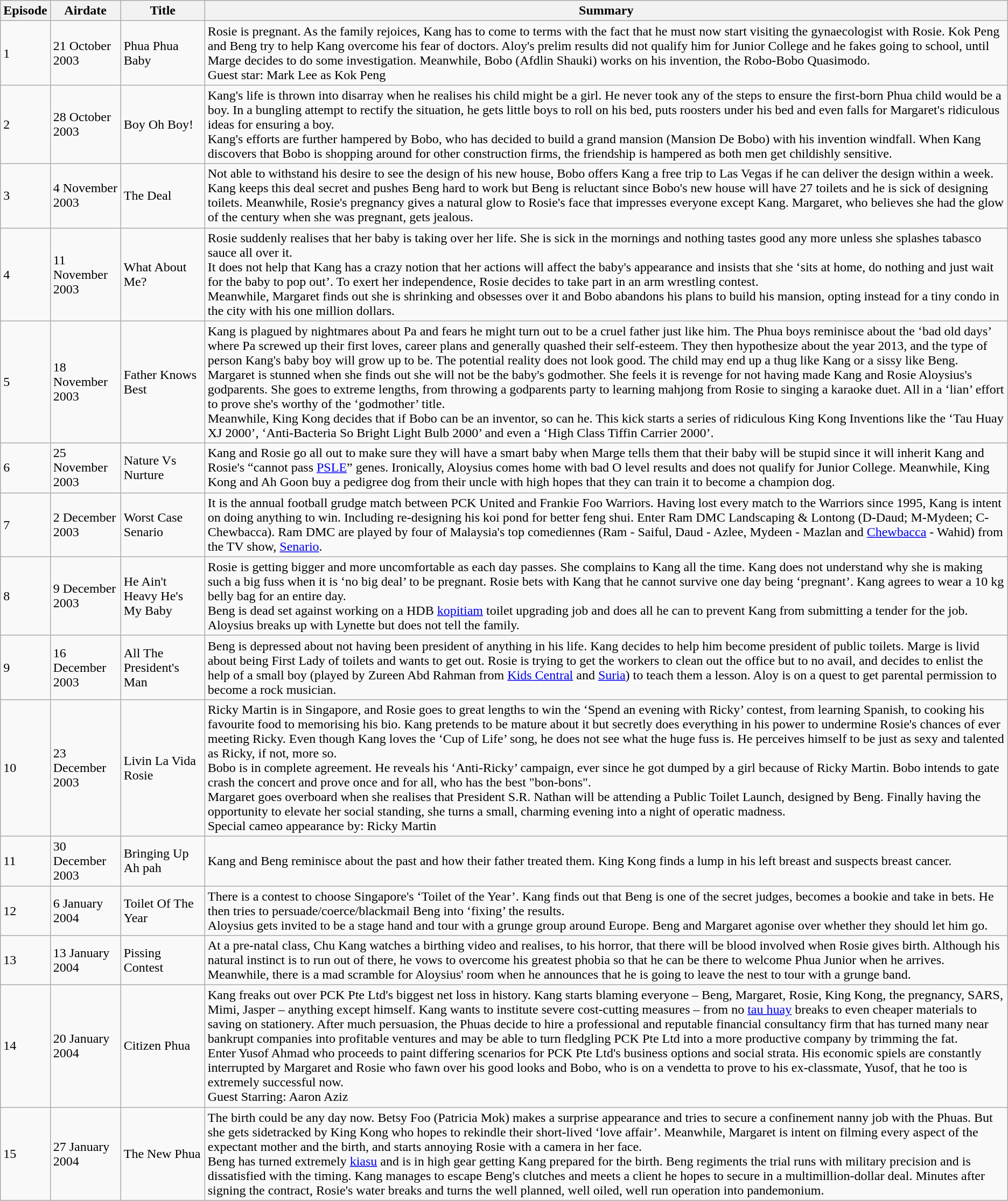<table class="wikitable">
<tr>
<th>Episode</th>
<th>Airdate</th>
<th>Title</th>
<th>Summary</th>
</tr>
<tr>
<td>1</td>
<td>21 October 2003</td>
<td>Phua Phua Baby</td>
<td>Rosie is pregnant. As the family rejoices, Kang has to come to terms with the fact that he must now start visiting the gynaecologist with Rosie. Kok Peng and Beng try to help Kang overcome his fear of doctors. Aloy's prelim results did not qualify him for Junior College and he fakes going to school, until Marge decides to do some investigation. Meanwhile, Bobo (Afdlin Shauki) works on his invention, the Robo-Bobo Quasimodo.<br>Guest star: Mark Lee as Kok Peng</td>
</tr>
<tr>
<td>2</td>
<td>28 October 2003</td>
<td>Boy Oh Boy!</td>
<td>Kang's life is thrown into disarray when he realises his child might be a girl. He never took any of the steps to ensure the first-born Phua child would be a boy. In a bungling attempt to rectify the situation, he gets little boys to roll on his bed, puts roosters under his bed and even falls for Margaret's ridiculous ideas for ensuring a boy.<br>Kang's efforts are further hampered by Bobo, who has decided to build a grand mansion (Mansion De Bobo) with his invention windfall. When Kang discovers that Bobo is shopping around for other construction firms, the friendship is hampered as both men get childishly sensitive.</td>
</tr>
<tr>
<td>3</td>
<td>4 November 2003</td>
<td>The Deal</td>
<td>Not able to withstand his desire to see the design of his new house, Bobo offers Kang a free trip to Las Vegas if he can deliver the design within a week. Kang keeps this deal secret and pushes Beng hard to work but Beng is reluctant since Bobo's new house will have 27 toilets and he is sick of designing toilets. Meanwhile, Rosie's pregnancy gives a natural glow to Rosie's face that impresses everyone except Kang. Margaret, who believes she had the glow of the century when she was pregnant, gets jealous.</td>
</tr>
<tr>
<td>4</td>
<td>11 November 2003</td>
<td>What About Me?</td>
<td>Rosie suddenly realises that her baby is taking over her life. She is sick in the mornings and nothing tastes good any more unless she splashes tabasco sauce all over it.<br>It does not help that Kang has a crazy notion that her actions will affect the baby's appearance and insists that she ‘sits at home, do nothing and just wait for the baby to pop out’. To exert her independence, Rosie decides to take part in an arm wrestling contest.<br>Meanwhile, Margaret finds out she is shrinking and obsesses over it and Bobo abandons his plans to build his mansion, opting instead for a tiny condo in the city with his one million dollars.</td>
</tr>
<tr>
<td>5</td>
<td>18 November 2003</td>
<td>Father Knows Best</td>
<td>Kang is plagued by nightmares about Pa and fears he might turn out to be a cruel father just like him. The Phua boys reminisce about the ‘bad old days’ where Pa screwed up their first loves, career plans and generally quashed their self-esteem. They then hypothesize about the year 2013, and the type of person Kang's baby boy will grow up to be. The potential reality does not look good. The child may end up a thug like Kang or a sissy like Beng.<br>Margaret is stunned when she finds out she will not be the baby's godmother. She feels it is revenge for not having made Kang and Rosie Aloysius's godparents. She goes to extreme lengths, from throwing a godparents party to learning mahjong from Rosie to singing a karaoke duet. All in a ‘lian’ effort to prove she's worthy of the ‘godmother’ title.<br>Meanwhile, King Kong decides that if Bobo can be an inventor, so can he. This kick starts a series of ridiculous King Kong Inventions like the ‘Tau Huay XJ 2000’, ‘Anti-Bacteria So Bright Light Bulb 2000’ and even a ‘High Class Tiffin Carrier 2000’.</td>
</tr>
<tr>
<td>6</td>
<td>25 November 2003</td>
<td>Nature Vs Nurture</td>
<td>Kang and Rosie go all out to make sure they will have a smart baby when Marge tells them that their baby will be stupid since it will inherit Kang and Rosie's “cannot pass <a href='#'>PSLE</a>” genes. Ironically, Aloysius comes home with bad O level results and does not qualify for Junior College. Meanwhile, King Kong and Ah Goon buy a pedigree dog from their uncle with high hopes that they can train it to become a champion dog.</td>
</tr>
<tr>
<td>7</td>
<td>2 December 2003</td>
<td>Worst Case Senario</td>
<td>It is the annual football grudge match between PCK United and Frankie Foo Warriors. Having lost every match to the Warriors since 1995, Kang is intent on doing anything to win. Including re-designing his koi pond for better feng shui. Enter Ram DMC Landscaping & Lontong (D-Daud; M-Mydeen; C-Chewbacca). Ram DMC are played by four of Malaysia's top comediennes (Ram - Saiful, Daud - Azlee, Mydeen - Mazlan and <a href='#'>Chewbacca</a> - Wahid) from the TV show, <a href='#'>Senario</a>.</td>
</tr>
<tr>
<td>8</td>
<td>9 December 2003</td>
<td>He Ain't Heavy He's My Baby</td>
<td>Rosie is getting bigger and more uncomfortable as each day passes. She complains to Kang all the time. Kang does not understand why she is making such a big fuss when it is ‘no big deal’ to be pregnant. Rosie bets with Kang that he cannot survive one day being ‘pregnant’. Kang agrees to wear a 10 kg belly bag for an entire day.<br>Beng is dead set against working on a HDB <a href='#'>kopitiam</a> toilet upgrading job and does all he can to prevent Kang from submitting a tender for the job. Aloysius breaks up with Lynette but does not tell the family.</td>
</tr>
<tr>
<td>9</td>
<td>16 December 2003</td>
<td>All The President's Man</td>
<td>Beng is depressed about not having been president of anything in his life. Kang decides to help him become president of public toilets. Marge is livid about being First Lady of toilets and wants to get out. Rosie is trying to get the workers to clean out the office but to no avail, and decides to enlist the help of a small boy (played by Zureen Abd Rahman from <a href='#'>Kids Central</a> and <a href='#'>Suria</a>) to teach them a lesson. Aloy is on a quest to get parental permission to become a rock musician.</td>
</tr>
<tr>
<td>10</td>
<td>23 December 2003</td>
<td>Livin La Vida Rosie</td>
<td>Ricky Martin is in Singapore, and Rosie goes to great lengths to win the ‘Spend an evening with Ricky’ contest, from learning Spanish, to cooking his favourite food to memorising his bio. Kang pretends to be mature about it but secretly does everything in his power to undermine Rosie's chances of ever meeting Ricky. Even though Kang loves the ‘Cup of Life’ song, he does not see what the huge fuss is. He perceives himself to be just as sexy and talented as Ricky, if not, more so.<br>Bobo is in complete agreement. He reveals his ‘Anti-Ricky’ campaign, ever since he got dumped by a girl because of Ricky Martin. Bobo intends to gate crash the concert and prove once and for all, who has the best "bon-bons".<br>Margaret goes overboard when she realises that President S.R. Nathan will be attending a Public Toilet Launch, designed by Beng. Finally having the opportunity to elevate her social standing, she turns a small, charming evening into a night of operatic madness.<br>Special cameo appearance by: Ricky Martin</td>
</tr>
<tr>
<td>11</td>
<td>30 December 2003</td>
<td>Bringing Up Ah pah</td>
<td>Kang and Beng reminisce about the past and how their father treated them. King Kong finds a lump in his left breast and suspects breast cancer.</td>
</tr>
<tr>
<td>12</td>
<td>6 January 2004</td>
<td>Toilet Of The Year</td>
<td>There is a contest to choose Singapore's ‘Toilet of the Year’. Kang finds out that Beng is one of the secret judges, becomes a bookie and take in bets. He then tries to persuade/coerce/blackmail Beng into ‘fixing’ the results.<br>Aloysius gets invited to be a stage hand and tour with a grunge group around Europe. Beng and Margaret agonise over whether they should let him go.</td>
</tr>
<tr>
<td>13</td>
<td>13 January 2004</td>
<td>Pissing Contest</td>
<td>At a pre-natal class, Chu Kang watches a birthing video and realises, to his horror, that there will be blood involved when Rosie gives birth. Although his natural instinct is to run out of there, he vows to overcome his greatest phobia so that he can be there to welcome Phua Junior when he arrives. Meanwhile, there is a mad scramble for Aloysius' room when he announces that he is going to leave the nest to tour with a grunge band.</td>
</tr>
<tr>
<td>14</td>
<td>20 January 2004</td>
<td>Citizen Phua</td>
<td>Kang freaks out over PCK Pte Ltd's biggest net loss in history. Kang starts blaming everyone – Beng, Margaret, Rosie, King Kong, the pregnancy, SARS, Mimi, Jasper – anything except himself. Kang wants to institute severe cost-cutting measures – from no <a href='#'>tau huay</a> breaks to even cheaper materials to saving on stationery. After much persuasion, the Phuas decide to hire a professional and reputable financial consultancy firm that has turned many near bankrupt companies into profitable ventures and may be able to turn fledgling PCK Pte Ltd into a more productive company by trimming the fat.<br>Enter Yusof Ahmad who proceeds to paint differing scenarios for PCK Pte Ltd's business options and social strata. His economic spiels are constantly interrupted by Margaret and Rosie who fawn over his good looks and Bobo, who is on a vendetta to prove to his ex-classmate, Yusof, that he too is extremely successful now.<br>Guest Starring: Aaron Aziz</td>
</tr>
<tr>
<td>15</td>
<td>27 January 2004</td>
<td>The New Phua</td>
<td>The birth could be any day now. Betsy Foo (Patricia Mok) makes a surprise appearance and tries to secure a confinement nanny job with the Phuas. But she gets sidetracked by King Kong who hopes to rekindle their short-lived ‘love affair’. Meanwhile, Margaret is intent on filming every aspect of the expectant mother and the birth, and starts annoying Rosie with a camera in her face.<br>Beng has turned extremely <a href='#'>kiasu</a> and is in high gear getting Kang prepared for the birth. Beng regiments the trial runs with military precision and is dissatisfied with the timing. Kang manages to escape Beng's clutches and meets a client he hopes to secure in a multimillion-dollar deal. Minutes after signing the contract, Rosie's water breaks and turns the well planned, well oiled, well run operation into pandemonium.</td>
</tr>
</table>
